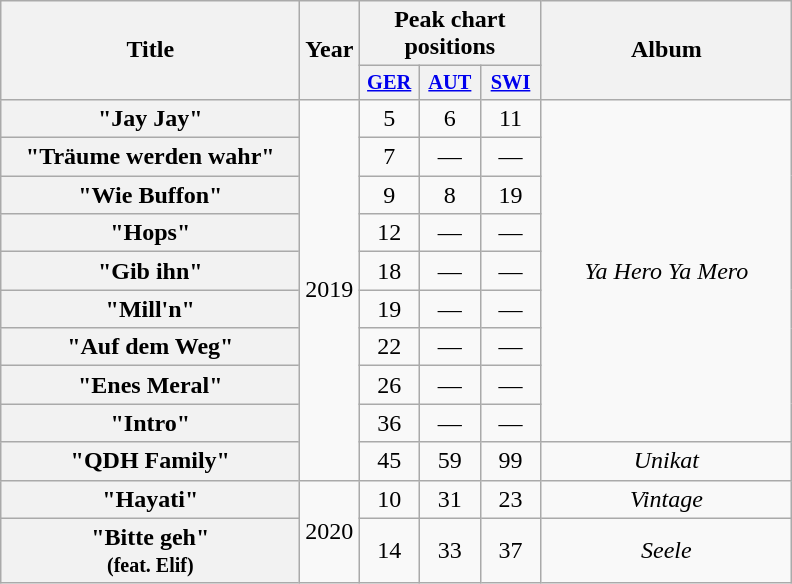<table class="wikitable plainrowheaders" style="text-align:center;">
<tr>
<th scope="col" rowspan="2" style="width:12em;">Title</th>
<th scope="col" rowspan="2" style="width:1em;">Year</th>
<th scope="col" colspan="3">Peak chart positions</th>
<th scope="col" rowspan="2" style="width:10em;">Album</th>
</tr>
<tr>
<th style="width:2.5em; font-size:85%"><a href='#'>GER</a><br></th>
<th style="width:2.5em; font-size:85%"><a href='#'>AUT</a><br></th>
<th style="width:2.5em; font-size:85%"><a href='#'>SWI</a><br></th>
</tr>
<tr>
<th scope="row">"Jay Jay"</th>
<td rowspan="10">2019</td>
<td>5</td>
<td>6</td>
<td>11</td>
<td rowspan="9"><em>Ya Hero Ya Mero</em></td>
</tr>
<tr>
<th scope="row">"Träume werden wahr"<br></th>
<td>7</td>
<td>—</td>
<td>—</td>
</tr>
<tr>
<th scope="row">"Wie Buffon"</th>
<td>9</td>
<td>8</td>
<td>19</td>
</tr>
<tr>
<th scope="row">"Hops"</th>
<td>12</td>
<td>—</td>
<td>—</td>
</tr>
<tr>
<th scope="row">"Gib ihn"</th>
<td>18</td>
<td>—</td>
<td>—</td>
</tr>
<tr>
<th scope="row">"Mill'n"</th>
<td>19</td>
<td>—</td>
<td>—</td>
</tr>
<tr>
<th scope="row">"Auf dem Weg"</th>
<td>22</td>
<td>—</td>
<td>—</td>
</tr>
<tr>
<th scope="row">"Enes Meral"</th>
<td>26</td>
<td>—</td>
<td>—</td>
</tr>
<tr>
<th scope="row">"Intro"</th>
<td>36</td>
<td>—</td>
<td>—</td>
</tr>
<tr>
<th scope="row">"QDH Family"</th>
<td>45</td>
<td>59</td>
<td>99</td>
<td><em>Unikat</em></td>
</tr>
<tr>
<th scope="row">"Hayati"<br></th>
<td rowspan="2">2020</td>
<td>10</td>
<td>31</td>
<td>23</td>
<td><em>Vintage</em></td>
</tr>
<tr>
<th scope="row">"Bitte geh"<br><small>(feat. Elif)</small></th>
<td>14</td>
<td>33</td>
<td>37</td>
<td><em>Seele</em></td>
</tr>
</table>
